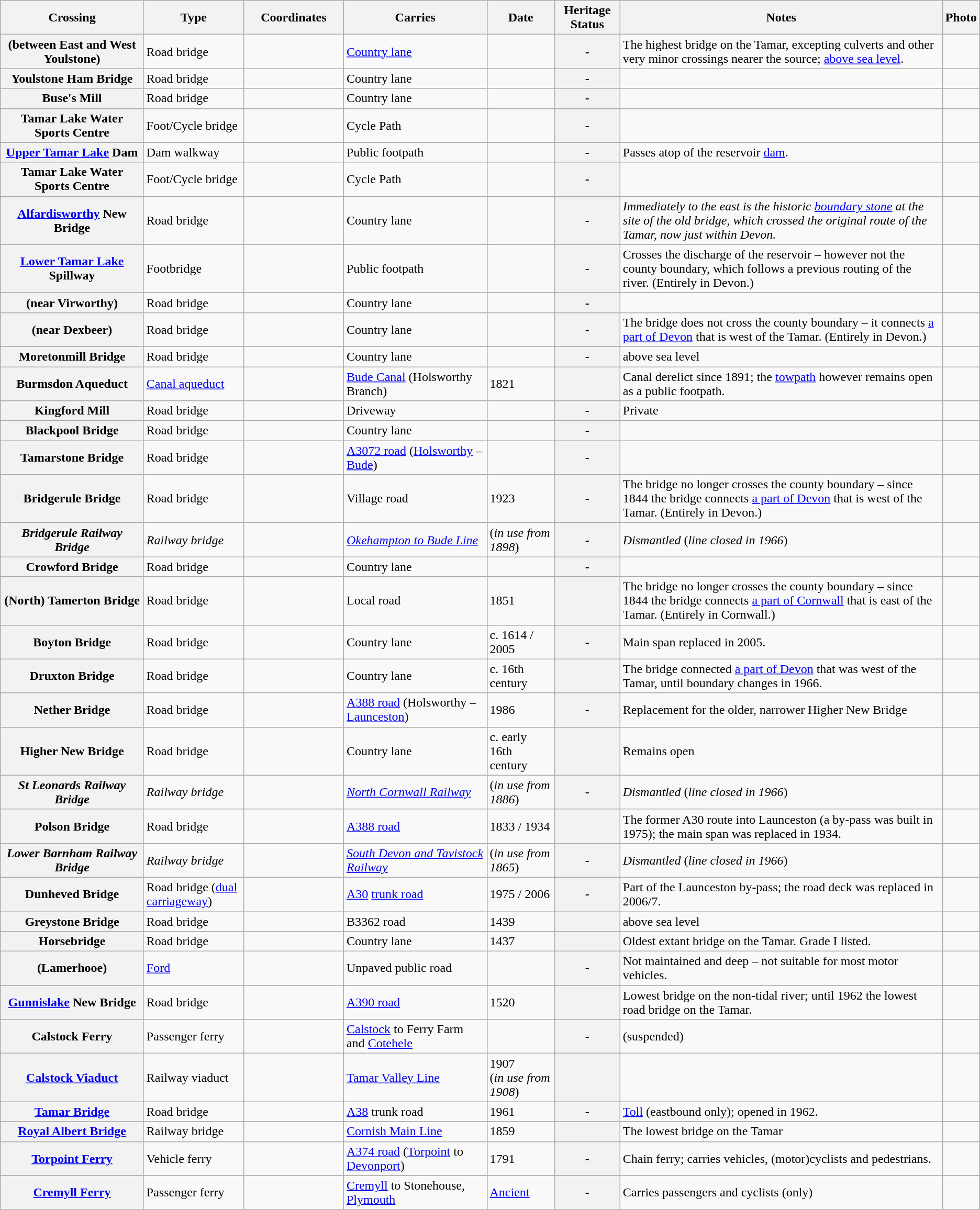<table class="wikitable plainrowheaders">
<tr>
<th scope="col" style="width:175px;">Crossing</th>
<th scope="col" style="width:120px;">Type</th>
<th scope="col" style="width:120px;">Coordinates</th>
<th scope="col" style="width:175px;">Carries</th>
<th scope="col">Date</th>
<th scope="col">Heritage Status</th>
<th scope="col">Notes</th>
<th scope="col">Photo</th>
</tr>
<tr>
<th scope="row">(between East and West Youlstone)</th>
<td>Road bridge</td>
<td></td>
<td><a href='#'>Country lane</a></td>
<td></td>
<th>-</th>
<td>The highest bridge on the Tamar, excepting culverts and other very minor crossings nearer the source;  <a href='#'>above sea level</a>.</td>
<td></td>
</tr>
<tr>
<th scope="row">Youlstone Ham Bridge</th>
<td>Road bridge</td>
<td></td>
<td>Country lane</td>
<td></td>
<th>-</th>
<td></td>
<td></td>
</tr>
<tr>
<th scope="row">Buse's Mill</th>
<td>Road bridge</td>
<td></td>
<td>Country lane</td>
<td></td>
<th>-</th>
<td></td>
<td></td>
</tr>
<tr>
<th scope="row">Tamar Lake Water Sports Centre</th>
<td>Foot/Cycle bridge</td>
<td></td>
<td>Cycle Path</td>
<td></td>
<th>-</th>
<td></td>
<td></td>
</tr>
<tr>
<th scope="row"><a href='#'>Upper Tamar Lake</a> Dam</th>
<td>Dam walkway</td>
<td></td>
<td>Public footpath</td>
<td></td>
<th>-</th>
<td>Passes atop of the reservoir <a href='#'>dam</a>.</td>
<td></td>
</tr>
<tr>
<th scope="row">Tamar Lake Water Sports Centre</th>
<td>Foot/Cycle bridge</td>
<td></td>
<td>Cycle Path</td>
<td></td>
<th>-</th>
<td></td>
<td></td>
</tr>
<tr>
<th scope="row"><a href='#'>Alfardisworthy</a> New Bridge</th>
<td>Road bridge</td>
<td></td>
<td>Country lane</td>
<td></td>
<th>-</th>
<td><em>Immediately to the east is the historic <a href='#'>boundary stone</a> at the site of the old bridge, which crossed the original route of the Tamar, now just within Devon.</em></td>
<td></td>
</tr>
<tr>
<th scope="row"><a href='#'>Lower Tamar Lake</a> Spillway</th>
<td>Footbridge</td>
<td></td>
<td>Public footpath</td>
<td></td>
<th>-</th>
<td>Crosses the discharge of the reservoir – however not the county boundary, which follows a previous routing of the river. (Entirely in Devon.)</td>
<td></td>
</tr>
<tr>
<th scope="row">(near Virworthy)</th>
<td>Road bridge</td>
<td></td>
<td>Country lane</td>
<td></td>
<th>-</th>
<td></td>
<td></td>
</tr>
<tr>
<th scope="row">(near Dexbeer)</th>
<td>Road bridge</td>
<td></td>
<td>Country lane</td>
<td></td>
<th>-</th>
<td>The bridge does not cross the county boundary – it connects <a href='#'>a part of Devon</a> that is west of the Tamar. (Entirely in Devon.)</td>
<td></td>
</tr>
<tr>
<th scope="row">Moretonmill Bridge</th>
<td>Road bridge</td>
<td></td>
<td>Country lane</td>
<td></td>
<th>-</th>
<td> above sea level</td>
<td></td>
</tr>
<tr>
<th scope="row">Burmsdon Aqueduct</th>
<td><a href='#'>Canal aqueduct</a></td>
<td></td>
<td><a href='#'>Bude Canal</a> (Holsworthy Branch)</td>
<td>1821</td>
<th></th>
<td>Canal derelict since 1891; the <a href='#'>towpath</a> however remains open as a public footpath.</td>
<td></td>
</tr>
<tr>
<th scope="row">Kingford Mill</th>
<td>Road bridge</td>
<td></td>
<td>Driveway</td>
<td></td>
<th>-</th>
<td>Private</td>
<td></td>
</tr>
<tr>
<th scope="row">Blackpool Bridge</th>
<td>Road bridge</td>
<td></td>
<td>Country lane</td>
<td></td>
<th>-</th>
<td></td>
<td></td>
</tr>
<tr>
<th scope="row">Tamarstone Bridge</th>
<td>Road bridge</td>
<td></td>
<td><a href='#'>A3072 road</a> (<a href='#'>Holsworthy</a> – <a href='#'>Bude</a>)</td>
<td></td>
<th>-</th>
<td></td>
<td></td>
</tr>
<tr>
<th scope="row">Bridgerule Bridge</th>
<td>Road bridge</td>
<td></td>
<td>Village road</td>
<td>1923</td>
<th>-</th>
<td>The bridge no longer crosses the county boundary – since 1844 the bridge connects <a href='#'>a part of Devon</a> that is west of the Tamar. (Entirely in Devon.)</td>
<td></td>
</tr>
<tr>
<th scope="row"><em>Bridgerule Railway Bridge</em></th>
<td><em>Railway bridge</em></td>
<td></td>
<td><em><a href='#'>Okehampton to Bude Line</a></em></td>
<td>(<em>in use from 1898</em>)</td>
<th>-</th>
<td><em>Dismantled</em> (<em>line closed in 1966</em>)</td>
<td></td>
</tr>
<tr>
<th scope="row">Crowford Bridge</th>
<td>Road bridge</td>
<td></td>
<td>Country lane</td>
<td></td>
<th>-</th>
<td></td>
<td></td>
</tr>
<tr>
<th scope="row">(North) Tamerton Bridge</th>
<td>Road bridge</td>
<td></td>
<td>Local road</td>
<td>1851</td>
<th></th>
<td>The bridge no longer crosses the county boundary – since 1844 the bridge connects <a href='#'>a part of Cornwall</a> that is east of the Tamar. (Entirely in Cornwall.)</td>
<td></td>
</tr>
<tr>
<th scope="row">Boyton Bridge</th>
<td>Road bridge</td>
<td></td>
<td>Country lane</td>
<td>c. 1614 / 2005</td>
<th>-</th>
<td>Main span replaced in 2005.</td>
<td></td>
</tr>
<tr>
<th scope="row">Druxton Bridge</th>
<td>Road bridge</td>
<td></td>
<td>Country lane</td>
<td>c. 16th century</td>
<th></th>
<td>The bridge connected <a href='#'>a part of Devon</a> that was west of the Tamar, until boundary changes in 1966.</td>
<td></td>
</tr>
<tr>
<th scope="row">Nether Bridge</th>
<td>Road bridge</td>
<td></td>
<td><a href='#'>A388 road</a> (Holsworthy – <a href='#'>Launceston</a>)</td>
<td>1986</td>
<th>-</th>
<td>Replacement for the older, narrower Higher New Bridge</td>
<td></td>
</tr>
<tr>
<th scope="row">Higher New Bridge</th>
<td>Road bridge</td>
<td></td>
<td>Country lane</td>
<td>c. early 16th century</td>
<th></th>
<td>Remains open</td>
<td></td>
</tr>
<tr>
<th scope="row"><em>St Leonards Railway Bridge</em></th>
<td><em>Railway bridge</em></td>
<td></td>
<td><em><a href='#'>North Cornwall Railway</a></em></td>
<td>(<em>in use from 1886</em>)</td>
<th>-</th>
<td><em>Dismantled</em> (<em>line closed in 1966</em>)</td>
<td></td>
</tr>
<tr>
<th scope="row">Polson Bridge</th>
<td>Road bridge</td>
<td></td>
<td><a href='#'>A388 road</a></td>
<td>1833 / 1934</td>
<th></th>
<td>The former A30 route into Launceston (a by-pass was built in 1975); the main span was replaced in 1934.</td>
<td></td>
</tr>
<tr>
<th scope="row"><em>Lower Barnham Railway Bridge</em></th>
<td><em>Railway bridge</em></td>
<td></td>
<td><em><a href='#'>South Devon and Tavistock Railway</a></em></td>
<td>(<em>in use from 1865</em>)</td>
<th>-</th>
<td><em>Dismantled</em> (<em>line closed in 1966</em>)</td>
<td></td>
</tr>
<tr>
<th scope="row">Dunheved Bridge</th>
<td>Road bridge (<a href='#'>dual carriageway</a>)</td>
<td></td>
<td><a href='#'>A30</a> <a href='#'>trunk road</a></td>
<td>1975 / 2006</td>
<th>-</th>
<td>Part of the Launceston by-pass; the road deck was replaced in 2006/7.</td>
<td></td>
</tr>
<tr>
<th scope="row">Greystone Bridge</th>
<td>Road bridge</td>
<td></td>
<td>B3362 road</td>
<td>1439</td>
<th></th>
<td> above sea level</td>
<td></td>
</tr>
<tr>
<th scope="row">Horsebridge</th>
<td>Road bridge</td>
<td></td>
<td>Country lane</td>
<td>1437</td>
<th></th>
<td>Oldest extant bridge on the Tamar. Grade I listed.</td>
<td></td>
</tr>
<tr>
<th scope="row">(Lamerhooe)</th>
<td><a href='#'>Ford</a></td>
<td></td>
<td>Unpaved public road</td>
<td></td>
<th>-</th>
<td>Not maintained and deep – not suitable for most motor vehicles.</td>
<td></td>
</tr>
<tr>
<th scope="row"><a href='#'>Gunnislake</a> New Bridge</th>
<td>Road bridge</td>
<td></td>
<td><a href='#'>A390 road</a></td>
<td>1520</td>
<th></th>
<td>Lowest bridge on the non-tidal river; until 1962 the lowest road bridge on the Tamar.</td>
<td></td>
</tr>
<tr>
<th scope="row">Calstock Ferry</th>
<td>Passenger ferry</td>
<td></td>
<td><a href='#'>Calstock</a> to Ferry Farm and <a href='#'>Cotehele</a></td>
<td></td>
<th>-</th>
<td>(suspended)</td>
<td></td>
</tr>
<tr>
<th scope="row"><a href='#'>Calstock Viaduct</a></th>
<td>Railway viaduct</td>
<td></td>
<td><a href='#'>Tamar Valley Line</a></td>
<td>1907<br>(<em>in use from 1908</em>)</td>
<th></th>
<td></td>
<td></td>
</tr>
<tr>
<th scope="row"><a href='#'>Tamar Bridge</a></th>
<td>Road bridge</td>
<td></td>
<td><a href='#'>A38</a> trunk road</td>
<td>1961</td>
<th>-</th>
<td><a href='#'>Toll</a> (eastbound only); opened in 1962.</td>
<td></td>
</tr>
<tr>
<th scope="row"><a href='#'>Royal Albert Bridge</a></th>
<td>Railway bridge</td>
<td></td>
<td><a href='#'>Cornish Main Line</a></td>
<td>1859</td>
<th></th>
<td>The lowest bridge on the Tamar</td>
<td></td>
</tr>
<tr>
<th scope="row"><a href='#'>Torpoint Ferry</a></th>
<td>Vehicle ferry</td>
<td></td>
<td><a href='#'>A374 road</a> (<a href='#'>Torpoint</a> to <a href='#'>Devonport</a>)</td>
<td>1791</td>
<th>-</th>
<td>Chain ferry; carries vehicles, (motor)cyclists and pedestrians.</td>
<td></td>
</tr>
<tr>
<th scope="row"><a href='#'>Cremyll Ferry</a></th>
<td>Passenger ferry</td>
<td></td>
<td><a href='#'>Cremyll</a> to Stonehouse, <a href='#'>Plymouth</a></td>
<td><a href='#'>Ancient</a></td>
<th>-</th>
<td>Carries passengers and cyclists (only)</td>
<td></td>
</tr>
</table>
